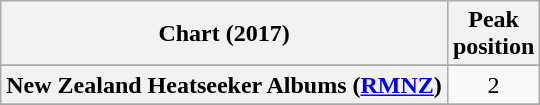<table class="wikitable sortable plainrowheaders" style="text-align:center">
<tr>
<th scope="col">Chart (2017)</th>
<th scope="col">Peak<br> position</th>
</tr>
<tr>
</tr>
<tr>
</tr>
<tr>
</tr>
<tr>
</tr>
<tr>
</tr>
<tr>
<th scope="row">New Zealand Heatseeker Albums (<a href='#'>RMNZ</a>)</th>
<td>2</td>
</tr>
<tr>
</tr>
<tr>
</tr>
<tr>
</tr>
<tr>
</tr>
<tr>
</tr>
<tr>
</tr>
<tr>
</tr>
<tr>
</tr>
<tr>
</tr>
</table>
